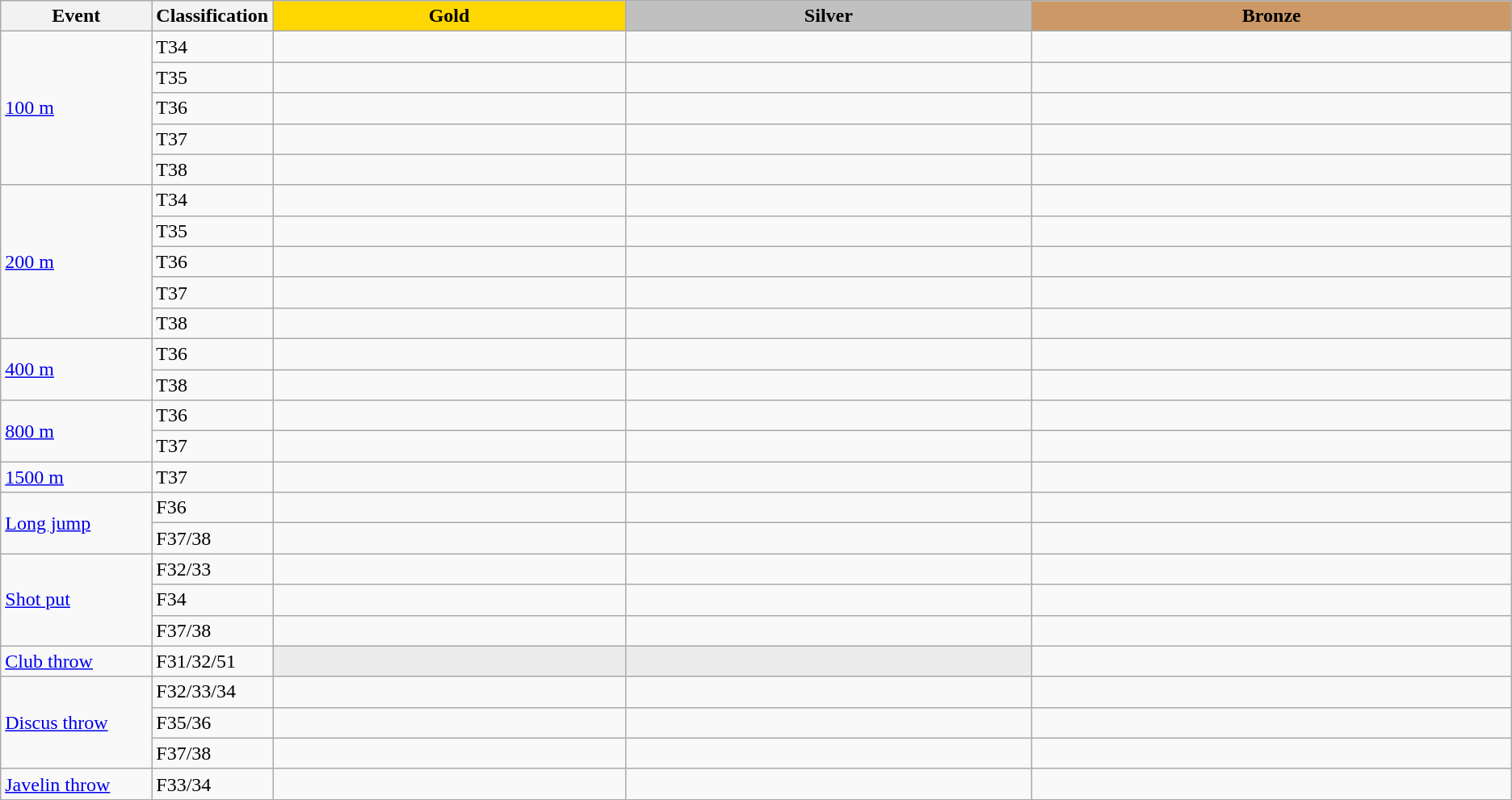<table class=wikitable style="font-size:100%">
<tr>
<th rowspan="1" width="10%">Event</th>
<th rowspan="1" width="5%">Classification</th>
<th rowspan="1" style="background:gold;">Gold</th>
<th colspan="1" style="background:silver;">Silver</th>
<th colspan="1" style="background:#CC9966;">Bronze</th>
</tr>
<tr>
<td rowspan="5"><a href='#'>100 m</a></td>
<td>T34<br></td>
<td></td>
<td></td>
<td></td>
</tr>
<tr>
<td>T35<br></td>
<td></td>
<td></td>
<td></td>
</tr>
<tr>
<td>T36<br></td>
<td></td>
<td></td>
<td></td>
</tr>
<tr>
<td>T37<br></td>
<td></td>
<td></td>
<td></td>
</tr>
<tr>
<td>T38<br></td>
<td></td>
<td></td>
<td></td>
</tr>
<tr>
<td rowspan="5"><a href='#'>200 m</a></td>
<td>T34<br></td>
<td></td>
<td></td>
<td></td>
</tr>
<tr>
<td>T35<br></td>
<td></td>
<td></td>
<td></td>
</tr>
<tr>
<td>T36<br></td>
<td></td>
<td></td>
<td></td>
</tr>
<tr>
<td>T37<br></td>
<td></td>
<td></td>
<td></td>
</tr>
<tr>
<td>T38<br></td>
<td></td>
<td></td>
<td></td>
</tr>
<tr>
<td rowspan="2"><a href='#'>400 m</a></td>
<td>T36<br></td>
<td></td>
<td></td>
<td></td>
</tr>
<tr>
<td>T38<br></td>
<td></td>
<td></td>
<td></td>
</tr>
<tr>
<td rowspan="2"><a href='#'>800 m</a></td>
<td>T36<br></td>
<td></td>
<td></td>
<td></td>
</tr>
<tr>
<td>T37<br></td>
<td></td>
<td></td>
<td></td>
</tr>
<tr>
<td><a href='#'>1500 m</a></td>
<td>T37<br></td>
<td></td>
<td></td>
<td></td>
</tr>
<tr>
<td rowspan="2"><a href='#'>Long jump</a></td>
<td>F36<br></td>
<td></td>
<td></td>
<td></td>
</tr>
<tr>
<td>F37/38<br></td>
<td></td>
<td></td>
<td></td>
</tr>
<tr>
<td rowspan="3"><a href='#'>Shot put</a></td>
<td>F32/33<br></td>
<td></td>
<td></td>
<td></td>
</tr>
<tr>
<td>F34<br></td>
<td></td>
<td></td>
<td></td>
</tr>
<tr>
<td>F37/38<br></td>
<td></td>
<td></td>
<td></td>
</tr>
<tr>
<td><a href='#'>Club throw</a></td>
<td>F31/32/51<br></td>
<td style="background:#ececec;"></td>
<td style="background:#ececec;"></td>
<td></td>
</tr>
<tr>
<td rowspan="3"><a href='#'>Discus throw</a></td>
<td>F32/33/34<br></td>
<td></td>
<td></td>
<td></td>
</tr>
<tr>
<td>F35/36<br></td>
<td></td>
<td></td>
<td></td>
</tr>
<tr>
<td>F37/38<br></td>
<td></td>
<td></td>
<td></td>
</tr>
<tr>
<td><a href='#'>Javelin throw</a></td>
<td>F33/34<br></td>
<td></td>
<td></td>
<td></td>
</tr>
</table>
